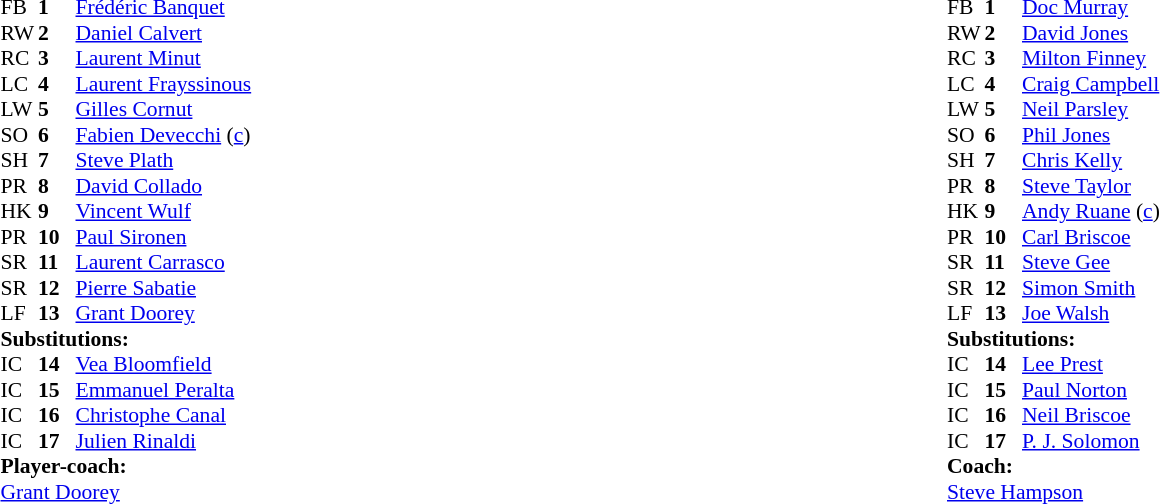<table width="100%">
<tr>
<td valign="top" width="50%"><br><table style="font-size: 90%" cellspacing="0" cellpadding="0">
<tr>
<th width="25"></th>
<th width="25"></th>
</tr>
<tr>
<td>FB</td>
<td><strong>1</strong></td>
<td><a href='#'>Frédéric Banquet</a></td>
</tr>
<tr>
<td>RW</td>
<td><strong>2</strong></td>
<td><a href='#'>Daniel Calvert</a></td>
</tr>
<tr>
<td>RC</td>
<td><strong>3</strong></td>
<td><a href='#'>Laurent Minut</a></td>
</tr>
<tr>
<td>LC</td>
<td><strong>4</strong></td>
<td><a href='#'>Laurent Frayssinous</a></td>
</tr>
<tr>
<td>LW</td>
<td><strong>5</strong></td>
<td><a href='#'>Gilles Cornut</a></td>
</tr>
<tr>
<td>SO</td>
<td><strong>6</strong></td>
<td><a href='#'>Fabien Devecchi</a>  (<a href='#'>c</a>)</td>
</tr>
<tr>
<td>SH</td>
<td><strong>7</strong></td>
<td><a href='#'>Steve Plath</a></td>
</tr>
<tr>
<td>PR</td>
<td><strong>8</strong></td>
<td><a href='#'>David Collado</a></td>
</tr>
<tr>
<td>HK</td>
<td><strong>9</strong></td>
<td><a href='#'>Vincent Wulf</a></td>
</tr>
<tr>
<td>PR</td>
<td><strong>10</strong></td>
<td><a href='#'>Paul Sironen</a></td>
</tr>
<tr>
<td>SR</td>
<td><strong>11</strong></td>
<td><a href='#'>Laurent Carrasco</a></td>
</tr>
<tr>
<td>SR</td>
<td><strong>12</strong></td>
<td><a href='#'>Pierre Sabatie</a></td>
</tr>
<tr>
<td>LF</td>
<td><strong>13</strong></td>
<td><a href='#'>Grant Doorey</a></td>
</tr>
<tr>
<td colspan=3><strong>Substitutions:</strong></td>
</tr>
<tr>
<td>IC</td>
<td><strong>14</strong></td>
<td><a href='#'>Vea Bloomfield</a></td>
</tr>
<tr>
<td>IC</td>
<td><strong>15</strong></td>
<td><a href='#'>Emmanuel Peralta</a></td>
</tr>
<tr>
<td>IC</td>
<td><strong>16</strong></td>
<td><a href='#'>Christophe Canal</a></td>
</tr>
<tr>
<td>IC</td>
<td><strong>17</strong></td>
<td><a href='#'>Julien Rinaldi</a></td>
</tr>
<tr>
<td colspan=3><strong>Player-coach:</strong></td>
</tr>
<tr>
<td colspan="4"><a href='#'>Grant Doorey</a></td>
</tr>
</table>
</td>
<td valign="top" width="50%"><br><table style="font-size: 90%" cellspacing="0" cellpadding="0">
<tr>
<th width="25"></th>
<th width="25"></th>
</tr>
<tr>
<td>FB</td>
<td><strong>1</strong></td>
<td><a href='#'>Doc Murray</a></td>
</tr>
<tr>
<td>RW</td>
<td><strong>2</strong></td>
<td><a href='#'>David Jones</a></td>
</tr>
<tr>
<td>RC</td>
<td><strong>3</strong></td>
<td><a href='#'>Milton Finney</a></td>
</tr>
<tr>
<td>LC</td>
<td><strong>4</strong></td>
<td><a href='#'>Craig Campbell</a></td>
</tr>
<tr>
<td>LW</td>
<td><strong>5</strong></td>
<td><a href='#'>Neil Parsley</a></td>
</tr>
<tr>
<td>SO</td>
<td><strong>6</strong></td>
<td><a href='#'>Phil Jones</a></td>
</tr>
<tr>
<td>SH</td>
<td><strong>7</strong></td>
<td><a href='#'>Chris Kelly</a></td>
</tr>
<tr>
<td>PR</td>
<td><strong>8</strong></td>
<td><a href='#'>Steve Taylor</a></td>
</tr>
<tr>
<td>HK</td>
<td><strong>9</strong></td>
<td><a href='#'>Andy Ruane</a> (<a href='#'>c</a>)</td>
</tr>
<tr>
<td>PR</td>
<td><strong>10</strong></td>
<td><a href='#'>Carl Briscoe</a></td>
</tr>
<tr>
<td>SR</td>
<td><strong>11</strong></td>
<td><a href='#'>Steve Gee</a></td>
</tr>
<tr>
<td>SR</td>
<td><strong>12</strong></td>
<td><a href='#'>Simon Smith</a></td>
</tr>
<tr>
<td>LF</td>
<td><strong>13</strong></td>
<td><a href='#'>Joe Walsh</a></td>
</tr>
<tr>
<td colspan=3><strong>Substitutions:</strong></td>
</tr>
<tr>
<td>IC</td>
<td><strong>14</strong></td>
<td><a href='#'>Lee Prest</a></td>
</tr>
<tr>
<td>IC</td>
<td><strong>15</strong></td>
<td><a href='#'>Paul Norton</a></td>
</tr>
<tr>
<td>IC</td>
<td><strong>16</strong></td>
<td><a href='#'>Neil Briscoe</a></td>
</tr>
<tr>
<td>IC</td>
<td><strong>17</strong></td>
<td><a href='#'>P. J. Solomon</a></td>
</tr>
<tr>
<td colspan=3><strong>Coach:</strong></td>
</tr>
<tr>
<td colspan="4"><a href='#'>Steve Hampson</a></td>
</tr>
</table>
</td>
</tr>
</table>
